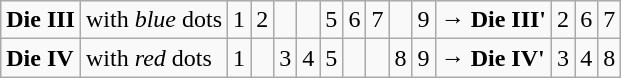<table border="1" class="wikitable">
<tr>
<td><strong>Die III</strong></td>
<td>with <em>blue</em> dots</td>
<td>1</td>
<td>2</td>
<td></td>
<td></td>
<td>5</td>
<td>6</td>
<td>7</td>
<td></td>
<td>9</td>
<td>→ <strong> Die III' </strong></td>
<td>2</td>
<td>6</td>
<td>7</td>
</tr>
<tr>
<td><strong>Die IV</strong></td>
<td>with <em>red</em> dots</td>
<td>1</td>
<td></td>
<td>3</td>
<td>4</td>
<td>5</td>
<td></td>
<td></td>
<td>8</td>
<td>9</td>
<td>→ <strong> Die IV' </strong></td>
<td>3</td>
<td>4</td>
<td>8</td>
</tr>
</table>
